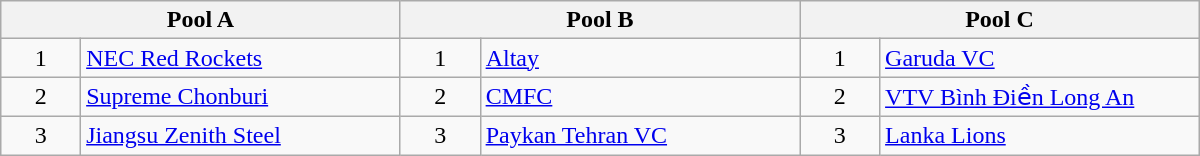<table class="wikitable" width=800>
<tr>
<th colspan=2  width=25%>Pool A</th>
<th colspan=2  width=25%>Pool B</th>
<th colspan=2  width=25%>Pool C</th>
</tr>
<tr>
<td style="text-align:center;" width=5%>1</td>
<td> <a href='#'>NEC Red Rockets</a></td>
<td style="text-align:center;" width=5%>1</td>
<td> <a href='#'>Altay</a></td>
<td style="text-align:center;" width=5%>1</td>
<td> <a href='#'>Garuda VC</a></td>
</tr>
<tr>
<td style="text-align:center;" width=5%>2</td>
<td> <a href='#'>Supreme Chonburi</a></td>
<td style="text-align:center;" width=5%>2</td>
<td> <a href='#'>CMFC</a></td>
<td style="text-align:center;" width=5%>2</td>
<td> <a href='#'>VTV Bình Điền Long An</a></td>
</tr>
<tr>
<td style="text-align:center;" width=5%>3</td>
<td> <a href='#'>Jiangsu Zenith Steel</a></td>
<td style="text-align:center;" width=5%>3</td>
<td> <a href='#'>Paykan Tehran VC</a></td>
<td style="text-align:center;" width=5%>3</td>
<td> <a href='#'>Lanka Lions</a></td>
</tr>
</table>
